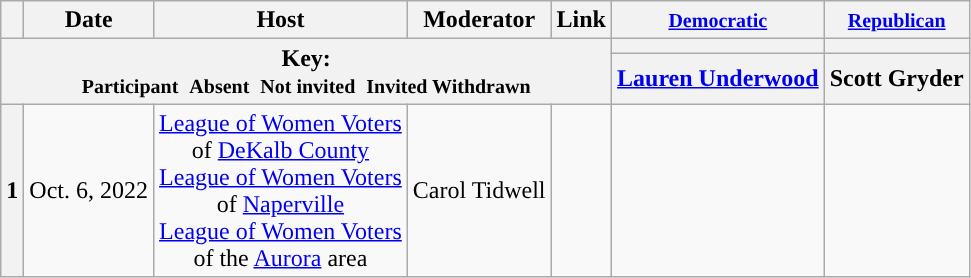<table class="wikitable" style="text-align:center">
<tr>
<th scope="col"></th>
<th scope="col">Date</th>
<th scope="col">Host</th>
<th scope="col">Moderator</th>
<th scope="col">Link</th>
<th scope="col"><small><a href='#'>Democratic</a></small></th>
<th scope="col"><small><a href='#'>Republican</a></small></th>
</tr>
<tr>
<th colspan="5" rowspan="2">Key:<br> <small>Participant </small>  <small>Absent </small>  <small>Not invited </small>  <small>Invited  Withdrawn</small></th>
<th scope="col" style="background:"></th>
<th scope="col" style="background:"></th>
</tr>
<tr>
<th scope="col"><a href='#'>Lauren Underwood</a></th>
<th scope="col">Scott Gryder</th>
</tr>
<tr>
<th>1</th>
<td style="white-space:nowrap;">Oct. 6, 2022</td>
<td style="white-space:nowrap;"><a href='#'>League of Women Voters</a><br>of <a href='#'>DeKalb County</a><br><a href='#'>League of Women Voters</a><br>of <a href='#'>Naperville</a><br><a href='#'>League of Women Voters</a><br>of the <a href='#'>Aurora</a> area</td>
<td style="white-space:nowrap;">Carol Tidwell</td>
<td style="white-space:nowrap;"></td>
<td></td>
<td></td>
</tr>
</table>
